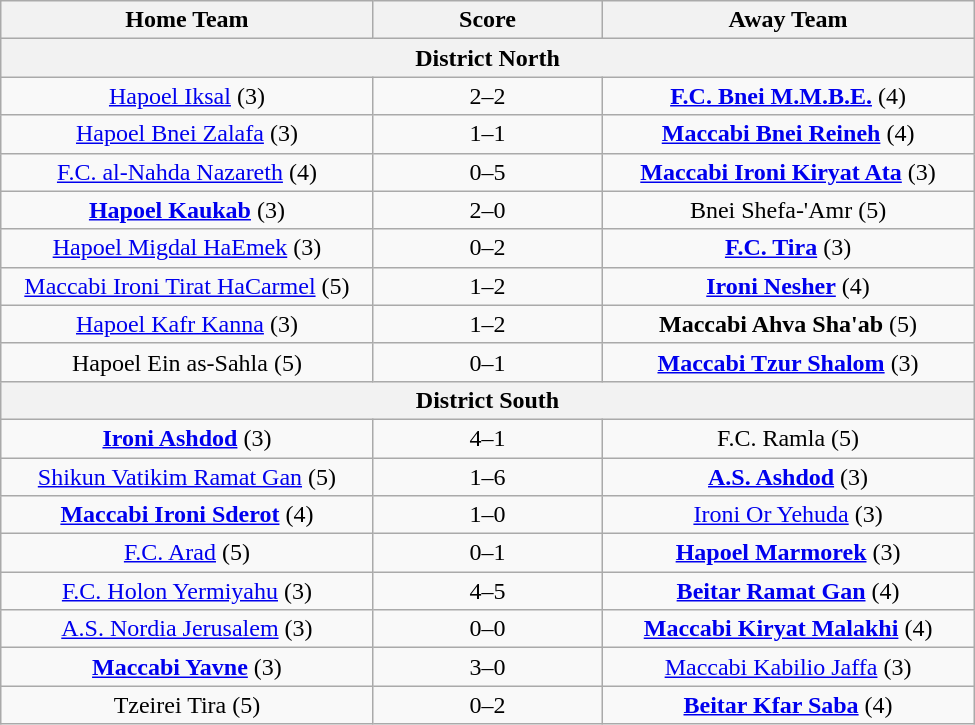<table class="wikitable" style="text-align: center; width:650px">
<tr>
<th scope="col" width="200px">Home Team</th>
<th scope="col" width="120px">Score</th>
<th scope="col" width="200px">Away Team</th>
</tr>
<tr>
<th colspan="3">District North</th>
</tr>
<tr>
<td><a href='#'>Hapoel Iksal</a> (3)</td>
<td>2–2  </td>
<td><strong><a href='#'>F.C. Bnei M.M.B.E.</a></strong> (4)</td>
</tr>
<tr>
<td><a href='#'>Hapoel Bnei Zalafa</a> (3)</td>
<td>1–1  </td>
<td><strong><a href='#'>Maccabi Bnei Reineh</a></strong> (4)</td>
</tr>
<tr>
<td><a href='#'>F.C. al-Nahda Nazareth</a> (4)</td>
<td>0–5</td>
<td><strong><a href='#'>Maccabi Ironi Kiryat Ata</a></strong> (3)</td>
</tr>
<tr>
<td><strong><a href='#'>Hapoel Kaukab</a></strong> (3)</td>
<td>2–0</td>
<td>Bnei Shefa-'Amr (5)</td>
</tr>
<tr>
<td><a href='#'>Hapoel Migdal HaEmek</a> (3)</td>
<td>0–2</td>
<td><strong><a href='#'>F.C. Tira</a></strong> (3)</td>
</tr>
<tr>
<td><a href='#'>Maccabi Ironi Tirat HaCarmel</a> (5)</td>
<td>1–2</td>
<td><strong><a href='#'>Ironi Nesher</a></strong> (4)</td>
</tr>
<tr>
<td><a href='#'>Hapoel Kafr Kanna</a> (3)</td>
<td>1–2 </td>
<td><strong>Maccabi Ahva Sha'ab</strong> (5)</td>
</tr>
<tr>
<td>Hapoel Ein as-Sahla (5)</td>
<td>0–1</td>
<td><strong><a href='#'>Maccabi Tzur Shalom</a></strong> (3)</td>
</tr>
<tr>
<th colspan="3">District South</th>
</tr>
<tr>
<td><strong><a href='#'>Ironi Ashdod</a></strong> (3)</td>
<td>4–1 </td>
<td>F.C. Ramla (5)</td>
</tr>
<tr>
<td><a href='#'>Shikun Vatikim Ramat Gan</a> (5)</td>
<td>1–6</td>
<td><strong><a href='#'>A.S. Ashdod</a></strong> (3)</td>
</tr>
<tr>
<td><strong><a href='#'>Maccabi Ironi Sderot</a></strong> (4)</td>
<td>1–0</td>
<td><a href='#'>Ironi Or Yehuda</a> (3)</td>
</tr>
<tr>
<td><a href='#'>F.C. Arad</a> (5)</td>
<td>0–1</td>
<td><strong><a href='#'>Hapoel Marmorek</a></strong> (3)</td>
</tr>
<tr>
<td><a href='#'>F.C. Holon Yermiyahu</a> (3)</td>
<td>4–5</td>
<td><strong><a href='#'>Beitar Ramat Gan</a></strong> (4)</td>
</tr>
<tr>
<td><a href='#'>A.S. Nordia Jerusalem</a> (3)</td>
<td>0–0  </td>
<td><strong><a href='#'>Maccabi Kiryat Malakhi</a></strong> (4)</td>
</tr>
<tr>
<td><strong><a href='#'>Maccabi Yavne</a></strong> (3)</td>
<td>3–0</td>
<td><a href='#'>Maccabi Kabilio Jaffa</a> (3)</td>
</tr>
<tr>
<td>Tzeirei Tira (5)</td>
<td>0–2</td>
<td><strong><a href='#'>Beitar Kfar Saba</a></strong> (4)</td>
</tr>
</table>
